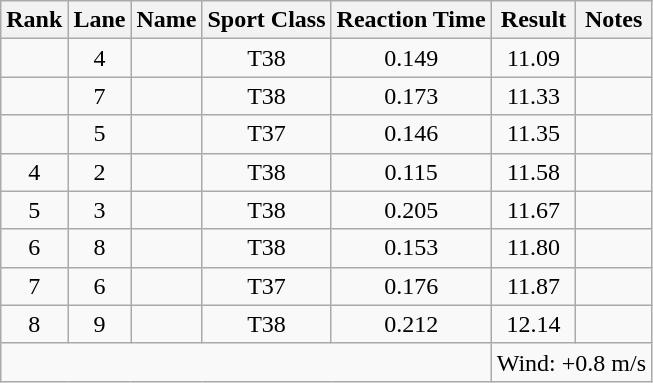<table class="wikitable sortable" style="text-align:center">
<tr>
<th>Rank</th>
<th>Lane</th>
<th>Name</th>
<th>Sport Class</th>
<th>Reaction Time</th>
<th>Result</th>
<th>Notes</th>
</tr>
<tr>
<td></td>
<td>4</td>
<td align="left"></td>
<td>T38</td>
<td>0.149</td>
<td>11.09</td>
<td></td>
</tr>
<tr>
<td></td>
<td>7</td>
<td align="left"></td>
<td>T38</td>
<td>0.173</td>
<td>11.33</td>
<td></td>
</tr>
<tr>
<td></td>
<td>5</td>
<td align="left"></td>
<td>T37</td>
<td>0.146</td>
<td>11.35</td>
<td><strong><a href='#'></a></strong></td>
</tr>
<tr>
<td>4</td>
<td>2</td>
<td align="left"></td>
<td>T38</td>
<td>0.115</td>
<td>11.58</td>
<td></td>
</tr>
<tr>
<td>5</td>
<td>3</td>
<td align="left"></td>
<td>T38</td>
<td>0.205</td>
<td>11.67</td>
<td></td>
</tr>
<tr>
<td>6</td>
<td>8</td>
<td align="left"></td>
<td>T38</td>
<td>0.153</td>
<td>11.80</td>
<td></td>
</tr>
<tr>
<td>7</td>
<td>6</td>
<td align="left"></td>
<td>T37</td>
<td>0.176</td>
<td>11.87</td>
<td></td>
</tr>
<tr>
<td>8</td>
<td>9</td>
<td align="left"></td>
<td>T38</td>
<td>0.212</td>
<td>12.14</td>
<td></td>
</tr>
<tr class="sortbottom">
<td colspan=5></td>
<td colspan="2" style="text-align:left;">Wind: +0.8 m/s</td>
</tr>
</table>
